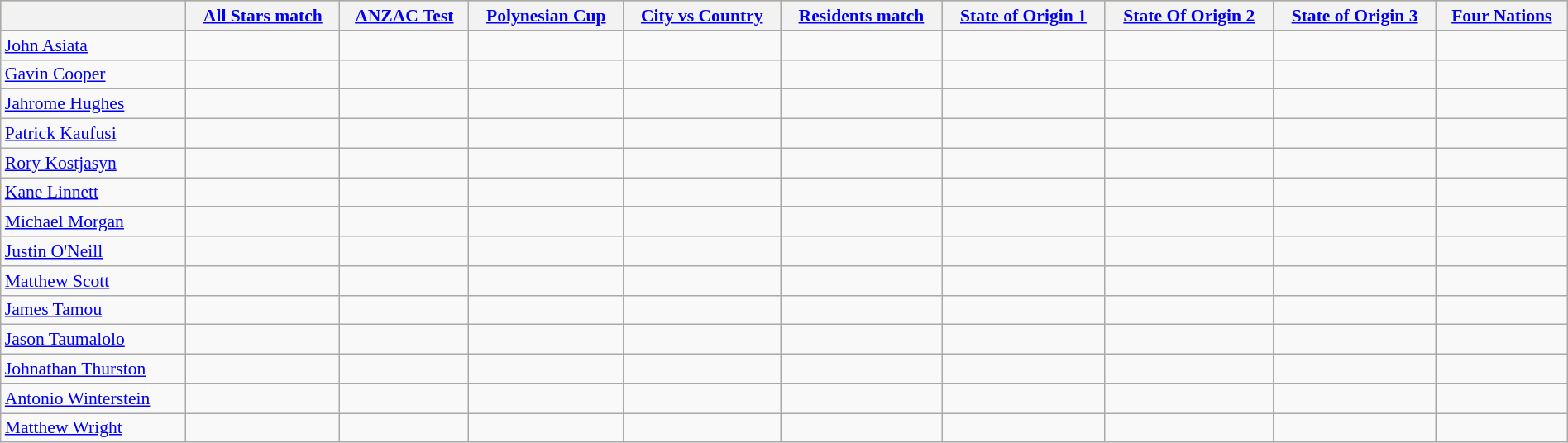<table class="wikitable"  style="width:100%; font-size:90%;">
<tr style="background:#bdb76b;">
<th></th>
<th><a href='#'>All Stars match</a></th>
<th><a href='#'>ANZAC Test</a></th>
<th><a href='#'>Polynesian Cup</a></th>
<th><a href='#'>City vs Country</a></th>
<th><a href='#'>Residents match</a></th>
<th><a href='#'>State of Origin 1</a></th>
<th><a href='#'>State Of Origin 2</a></th>
<th><a href='#'>State of Origin 3</a></th>
<th><a href='#'>Four Nations</a></th>
</tr>
<tr>
<td><a href='#'>John Asiata</a></td>
<td></td>
<td></td>
<td></td>
<td></td>
<td></td>
<td></td>
<td></td>
<td></td>
<td></td>
</tr>
<tr>
<td><a href='#'>Gavin Cooper</a></td>
<td></td>
<td></td>
<td></td>
<td></td>
<td></td>
<td></td>
<td></td>
<td></td>
<td></td>
</tr>
<tr>
<td><a href='#'>Jahrome Hughes</a></td>
<td></td>
<td></td>
<td></td>
<td></td>
<td></td>
<td></td>
<td></td>
<td></td>
<td></td>
</tr>
<tr>
<td><a href='#'>Patrick Kaufusi</a></td>
<td></td>
<td></td>
<td></td>
<td></td>
<td></td>
<td></td>
<td></td>
<td></td>
<td></td>
</tr>
<tr>
<td><a href='#'>Rory Kostjasyn</a></td>
<td></td>
<td></td>
<td></td>
<td></td>
<td></td>
<td></td>
<td></td>
<td></td>
<td></td>
</tr>
<tr>
<td><a href='#'>Kane Linnett</a></td>
<td></td>
<td></td>
<td></td>
<td></td>
<td></td>
<td></td>
<td></td>
<td></td>
<td></td>
</tr>
<tr>
<td><a href='#'>Michael Morgan</a></td>
<td></td>
<td></td>
<td></td>
<td></td>
<td></td>
<td></td>
<td></td>
<td></td>
<td></td>
</tr>
<tr>
<td><a href='#'>Justin O'Neill</a></td>
<td></td>
<td></td>
<td></td>
<td></td>
<td></td>
<td></td>
<td></td>
<td></td>
<td></td>
</tr>
<tr>
<td><a href='#'>Matthew Scott</a></td>
<td></td>
<td></td>
<td></td>
<td></td>
<td></td>
<td></td>
<td></td>
<td></td>
<td></td>
</tr>
<tr>
<td><a href='#'>James Tamou</a></td>
<td></td>
<td></td>
<td></td>
<td></td>
<td></td>
<td></td>
<td></td>
<td></td>
<td></td>
</tr>
<tr>
<td><a href='#'>Jason Taumalolo</a></td>
<td></td>
<td></td>
<td></td>
<td></td>
<td></td>
<td></td>
<td></td>
<td></td>
<td></td>
</tr>
<tr>
<td><a href='#'>Johnathan Thurston</a></td>
<td></td>
<td></td>
<td></td>
<td></td>
<td></td>
<td></td>
<td></td>
<td></td>
<td></td>
</tr>
<tr>
<td><a href='#'>Antonio Winterstein</a></td>
<td></td>
<td></td>
<td></td>
<td></td>
<td></td>
<td></td>
<td></td>
<td></td>
<td></td>
</tr>
<tr>
<td><a href='#'>Matthew Wright</a></td>
<td></td>
<td></td>
<td></td>
<td></td>
<td></td>
<td></td>
<td></td>
<td></td>
<td></td>
</tr>
</table>
